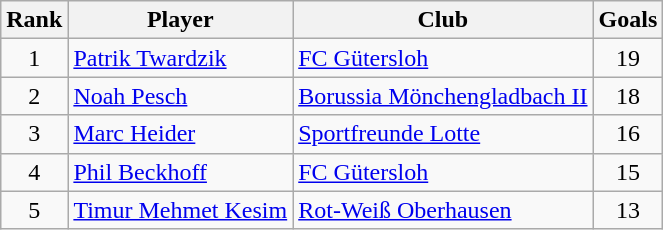<table class="wikitable" style="text-align: center;">
<tr>
<th>Rank</th>
<th>Player</th>
<th>Club</th>
<th>Goals</th>
</tr>
<tr>
<td>1</td>
<td align="left"> <a href='#'>Patrik Twardzik</a></td>
<td align="left"><a href='#'>FC Gütersloh</a></td>
<td>19</td>
</tr>
<tr>
<td>2</td>
<td align="left"> <a href='#'>Noah Pesch</a></td>
<td align="left"><a href='#'>Borussia Mönchengladbach II</a></td>
<td>18</td>
</tr>
<tr>
<td>3</td>
<td align="left"> <a href='#'>Marc Heider</a></td>
<td align="left"><a href='#'>Sportfreunde Lotte</a></td>
<td>16</td>
</tr>
<tr>
<td>4</td>
<td align="left"> <a href='#'>Phil Beckhoff</a></td>
<td align="left"><a href='#'>FC Gütersloh</a></td>
<td>15</td>
</tr>
<tr>
<td>5</td>
<td align="left"> <a href='#'>Timur Mehmet Kesim</a></td>
<td align="left"><a href='#'>Rot-Weiß Oberhausen</a></td>
<td>13</td>
</tr>
</table>
